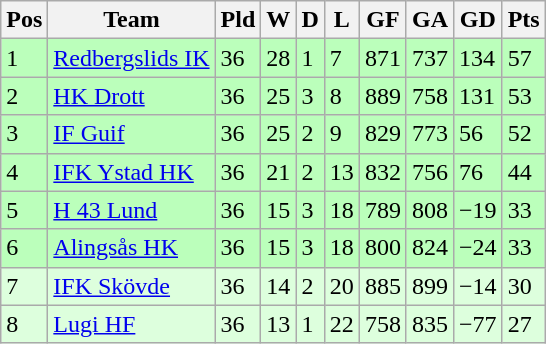<table class="wikitable">
<tr>
<th><span>Pos</span></th>
<th>Team</th>
<th><span>Pld</span></th>
<th><span>W</span></th>
<th><span>D</span></th>
<th><span>L</span></th>
<th><span>GF</span></th>
<th><span>GA</span></th>
<th><span>GD</span></th>
<th><span>Pts</span></th>
</tr>
<tr style="background:#bbffbb">
<td>1</td>
<td><a href='#'>Redbergslids IK</a></td>
<td>36</td>
<td>28</td>
<td>1</td>
<td>7</td>
<td>871</td>
<td>737</td>
<td>134</td>
<td>57</td>
</tr>
<tr style="background:#bbffbb">
<td>2</td>
<td><a href='#'>HK Drott</a></td>
<td>36</td>
<td>25</td>
<td>3</td>
<td>8</td>
<td>889</td>
<td>758</td>
<td>131</td>
<td>53</td>
</tr>
<tr style="background:#bbffbb">
<td>3</td>
<td><a href='#'>IF Guif</a></td>
<td>36</td>
<td>25</td>
<td>2</td>
<td>9</td>
<td>829</td>
<td>773</td>
<td>56</td>
<td>52</td>
</tr>
<tr style="background:#bbffbb">
<td>4</td>
<td><a href='#'>IFK Ystad HK</a></td>
<td>36</td>
<td>21</td>
<td>2</td>
<td>13</td>
<td>832</td>
<td>756</td>
<td>76</td>
<td>44</td>
</tr>
<tr style="background:#bbffbb">
<td>5</td>
<td><a href='#'>H 43 Lund</a></td>
<td>36</td>
<td>15</td>
<td>3</td>
<td>18</td>
<td>789</td>
<td>808</td>
<td>−19</td>
<td>33</td>
</tr>
<tr style="background:#bbffbb">
<td>6</td>
<td><a href='#'>Alingsås HK</a></td>
<td>36</td>
<td>15</td>
<td>3</td>
<td>18</td>
<td>800</td>
<td>824</td>
<td>−24</td>
<td>33</td>
</tr>
<tr style="background:#ddffdd">
<td>7</td>
<td><a href='#'>IFK Skövde</a></td>
<td>36</td>
<td>14</td>
<td>2</td>
<td>20</td>
<td>885</td>
<td>899</td>
<td>−14</td>
<td>30</td>
</tr>
<tr style="background:#ddffdd">
<td>8</td>
<td><a href='#'>Lugi HF</a></td>
<td>36</td>
<td>13</td>
<td>1</td>
<td>22</td>
<td>758</td>
<td>835</td>
<td>−77</td>
<td>27</td>
</tr>
</table>
